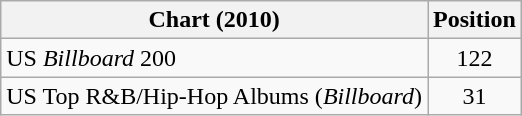<table class="wikitable sortable">
<tr>
<th>Chart (2010)</th>
<th>Position</th>
</tr>
<tr>
<td>US <em>Billboard</em> 200</td>
<td style="text-align:center;">122</td>
</tr>
<tr>
<td>US Top R&B/Hip-Hop Albums (<em>Billboard</em>)</td>
<td style="text-align:center;">31</td>
</tr>
</table>
